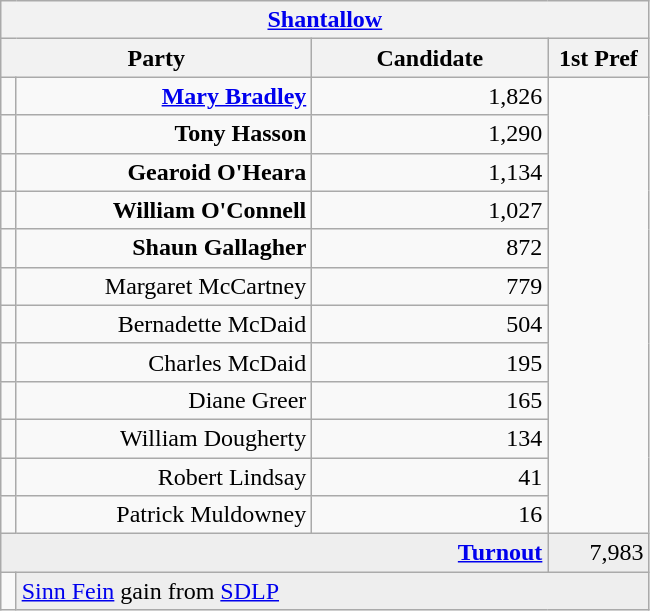<table class="wikitable">
<tr>
<th colspan="4" align="center"><a href='#'>Shantallow</a></th>
</tr>
<tr>
<th colspan="2" align="center" width=200>Party</th>
<th width=150>Candidate</th>
<th width=60>1st Pref</th>
</tr>
<tr>
<td></td>
<td align="right"><strong><a href='#'>Mary Bradley</a></strong></td>
<td align="right">1,826</td>
</tr>
<tr>
<td></td>
<td align="right"><strong>Tony Hasson</strong></td>
<td align="right">1,290</td>
</tr>
<tr>
<td></td>
<td align="right"><strong>Gearoid O'Heara</strong></td>
<td align="right">1,134</td>
</tr>
<tr>
<td></td>
<td align="right"><strong>William O'Connell</strong></td>
<td align="right">1,027</td>
</tr>
<tr>
<td></td>
<td align="right"><strong>Shaun Gallagher</strong></td>
<td align="right">872</td>
</tr>
<tr>
<td></td>
<td align="right">Margaret McCartney</td>
<td align="right">779</td>
</tr>
<tr>
<td></td>
<td align="right">Bernadette McDaid</td>
<td align="right">504</td>
</tr>
<tr>
<td></td>
<td align="right">Charles McDaid</td>
<td align="right">195</td>
</tr>
<tr>
<td></td>
<td align="right">Diane Greer</td>
<td align="right">165</td>
</tr>
<tr>
<td></td>
<td align="right">William Dougherty</td>
<td align="right">134</td>
</tr>
<tr>
<td></td>
<td align="right">Robert Lindsay</td>
<td align="right">41</td>
</tr>
<tr>
<td></td>
<td align="right">Patrick Muldowney</td>
<td align="right">16</td>
</tr>
<tr bgcolor="EEEEEE">
<td colspan=3 align="right"><strong><a href='#'>Turnout</a></strong></td>
<td align="right">7,983</td>
</tr>
<tr>
<td bgcolor=></td>
<td colspan=3 bgcolor="EEEEEE"><a href='#'>Sinn Fein</a> gain from <a href='#'>SDLP</a></td>
</tr>
</table>
